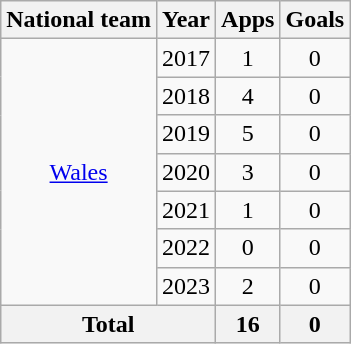<table class=wikitable style=text-align:center>
<tr>
<th>National team</th>
<th>Year</th>
<th>Apps</th>
<th>Goals</th>
</tr>
<tr>
<td rowspan=7><a href='#'>Wales</a></td>
<td>2017</td>
<td>1</td>
<td>0</td>
</tr>
<tr>
<td>2018</td>
<td>4</td>
<td>0</td>
</tr>
<tr>
<td>2019</td>
<td>5</td>
<td>0</td>
</tr>
<tr>
<td>2020</td>
<td>3</td>
<td>0</td>
</tr>
<tr>
<td>2021</td>
<td>1</td>
<td>0</td>
</tr>
<tr>
<td>2022</td>
<td>0</td>
<td>0</td>
</tr>
<tr>
<td>2023</td>
<td>2</td>
<td>0</td>
</tr>
<tr>
<th colspan=2>Total</th>
<th>16</th>
<th>0</th>
</tr>
</table>
